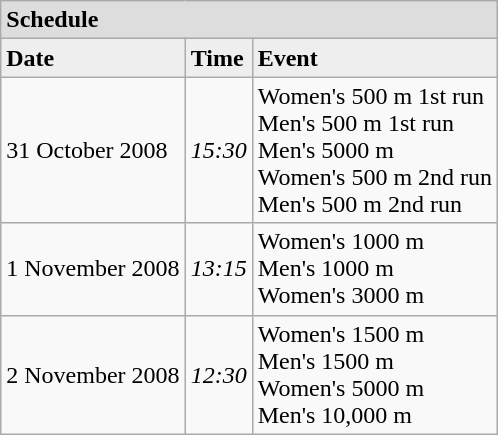<table class='wikitable'>
<tr align=left bgcolor=#DDDDDD>
<td colspan=3><strong>Schedule</strong> </td>
</tr>
<tr align=left bgcolor=#EEEEEE>
<td><strong>Date</strong></td>
<td><strong>Time</strong></td>
<td><strong>Event</strong></td>
</tr>
<tr>
<td>31 October 2008</td>
<td><em>15:30</em></td>
<td>Women's 500 m 1st run<br>Men's 500 m 1st run<br>Men's 5000 m<br>Women's 500 m 2nd run<br>Men's 500 m 2nd run</td>
</tr>
<tr>
<td>1 November 2008</td>
<td><em>13:15</em></td>
<td>Women's 1000 m<br>Men's 1000 m<br>Women's 3000 m</td>
</tr>
<tr>
<td>2 November 2008</td>
<td><em>12:30</em></td>
<td>Women's 1500 m<br>Men's 1500 m<br>Women's 5000 m<br>Men's 10,000 m</td>
</tr>
</table>
